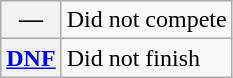<table class="wikitable">
<tr>
<th scope="row">—</th>
<td>Did not compete</td>
</tr>
<tr>
<th scope="row"><a href='#'>DNF</a></th>
<td>Did not finish</td>
</tr>
</table>
